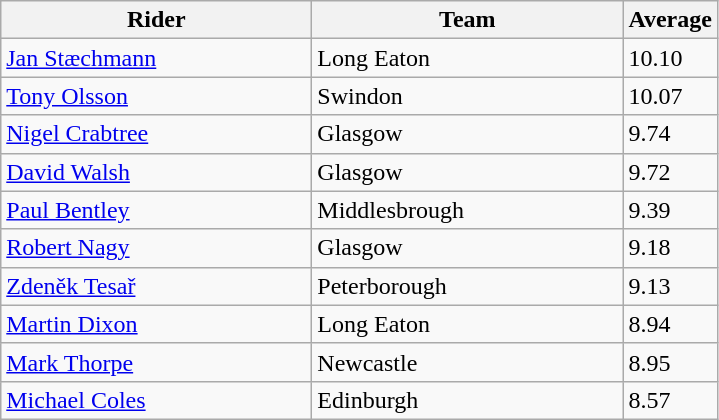<table class="wikitable" style="font-size: 100%">
<tr>
<th width=200>Rider</th>
<th width=200>Team</th>
<th width=40>Average</th>
</tr>
<tr>
<td align="left"><a href='#'>Jan Stæchmann</a></td>
<td>Long Eaton</td>
<td>10.10</td>
</tr>
<tr>
<td align="left"><a href='#'>Tony Olsson</a></td>
<td>Swindon</td>
<td>10.07</td>
</tr>
<tr>
<td align="left"><a href='#'>Nigel Crabtree</a></td>
<td>Glasgow</td>
<td>9.74</td>
</tr>
<tr>
<td align="left"><a href='#'>David Walsh</a></td>
<td>Glasgow</td>
<td>9.72</td>
</tr>
<tr>
<td align="left"><a href='#'>Paul Bentley</a></td>
<td>Middlesbrough</td>
<td>9.39</td>
</tr>
<tr>
<td align="left"><a href='#'>Robert Nagy</a></td>
<td>Glasgow</td>
<td>9.18</td>
</tr>
<tr>
<td align="left"><a href='#'>Zdeněk Tesař</a></td>
<td>Peterborough</td>
<td>9.13</td>
</tr>
<tr>
<td align="left"><a href='#'>Martin Dixon</a></td>
<td>Long Eaton</td>
<td>8.94</td>
</tr>
<tr>
<td align="left"><a href='#'>Mark Thorpe</a></td>
<td>Newcastle</td>
<td>8.95</td>
</tr>
<tr>
<td align="left"><a href='#'>Michael Coles</a></td>
<td>Edinburgh</td>
<td>8.57</td>
</tr>
</table>
